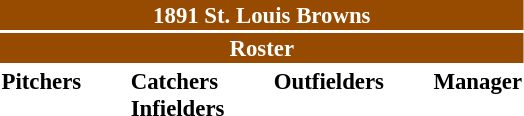<table class="toccolours" style="font-size: 95%;">
<tr>
<th colspan="10" style="background-color: #964B00; color: white; text-align: center;">1891 St. Louis Browns</th>
</tr>
<tr>
<td colspan="10" style="background-color: #964B00; color: white; text-align: center;"><strong>Roster</strong></td>
</tr>
<tr>
<td valign="top"><strong>Pitchers</strong><br>







</td>
<td width="25px"></td>
<td valign="top"><strong>Catchers</strong><br>





<strong>Infielders</strong>









</td>
<td width="25px"></td>
<td valign="top"><strong>Outfielders</strong><br>


</td>
<td width="25px"></td>
<td valign="top"><strong>Manager</strong><br></td>
</tr>
</table>
